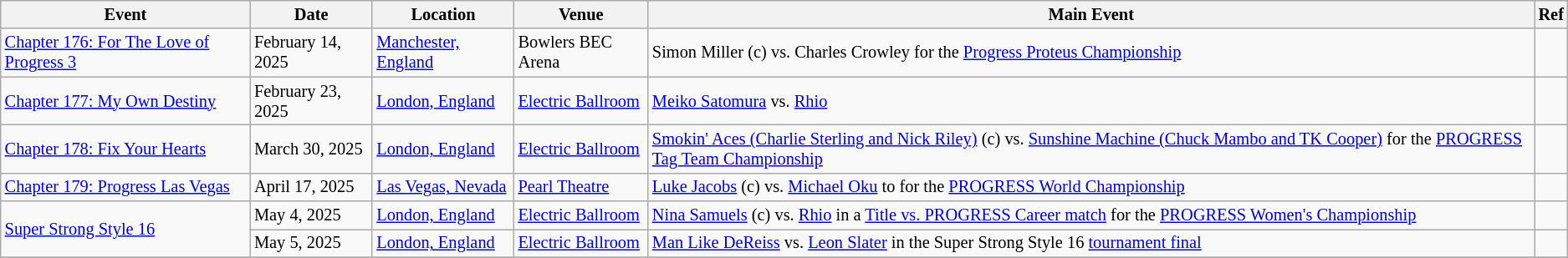<table class="wikitable" style="font-size:85%;">
<tr>
<th>Event</th>
<th>Date</th>
<th>Location</th>
<th>Venue</th>
<th>Main Event</th>
<th>Ref</th>
</tr>
<tr>
<td><a href='#'>Chapter 176: For The Love of Progress 3</a></td>
<td>February 14, 2025</td>
<td><a href='#'>Manchester, England</a></td>
<td>Bowlers BEC Arena</td>
<td>Simon Miller (c) vs. Charles Crowley for the <a href='#'>Progress Proteus Championship</a></td>
<td></td>
</tr>
<tr>
<td><a href='#'>Chapter 177: My Own Destiny</a></td>
<td>February 23, 2025</td>
<td><a href='#'>London, England</a></td>
<td><a href='#'>Electric Ballroom</a></td>
<td><a href='#'>Meiko Satomura</a> vs. <a href='#'>Rhio</a></td>
<td></td>
</tr>
<tr>
<td><a href='#'>Chapter 178: Fix Your Hearts</a></td>
<td>March 30, 2025</td>
<td><a href='#'>London, England</a></td>
<td><a href='#'>Electric Ballroom</a></td>
<td><a href='#'>Smokin' Aces (Charlie Sterling and Nick Riley)</a> (c) vs. <a href='#'>Sunshine Machine (Chuck Mambo and TK Cooper)</a> for the <a href='#'>PROGRESS Tag Team Championship</a></td>
<td></td>
</tr>
<tr>
<td><a href='#'>Chapter 179: Progress Las Vegas</a></td>
<td>April 17, 2025</td>
<td><a href='#'>Las Vegas, Nevada</a></td>
<td><a href='#'>Pearl Theatre</a></td>
<td><a href='#'>Luke Jacobs</a> (c) vs. <a href='#'>Michael Oku</a> to for the <a href='#'>PROGRESS World Championship</a></td>
<td></td>
</tr>
<tr>
<td rowspan=2><a href='#'>Super Strong Style 16</a></td>
<td>May 4, 2025</td>
<td><a href='#'>London, England</a></td>
<td><a href='#'>Electric Ballroom</a></td>
<td><a href='#'>Nina Samuels</a> (c) vs. <a href='#'>Rhio</a> in a <a href='#'>Title vs. PROGRESS Career match</a> for the <a href='#'>PROGRESS Women's Championship</a></td>
<td></td>
</tr>
<tr>
<td>May 5, 2025</td>
<td><a href='#'>London, England</a></td>
<td><a href='#'>Electric Ballroom</a></td>
<td><a href='#'>Man Like DeReiss</a> vs. <a href='#'>Leon Slater</a> in the Super Strong Style 16 <a href='#'>tournament final</a></td>
<td></td>
</tr>
<tr>
</tr>
</table>
